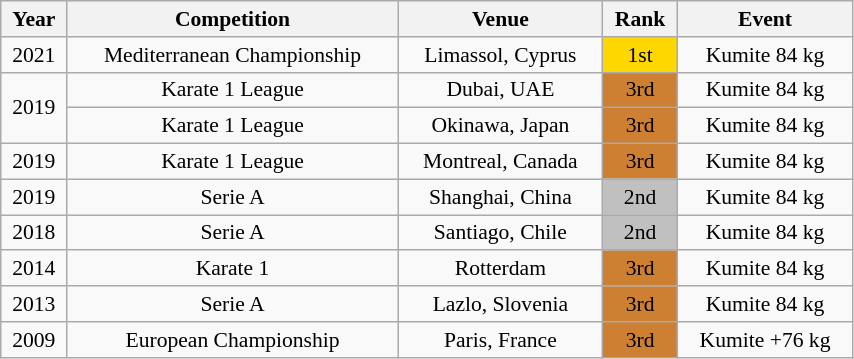<table class="wikitable sortable" width="45%" style="font-size:90%; text-align:center;">
<tr>
<th>Year</th>
<th>Competition</th>
<th>Venue</th>
<th>Rank</th>
<th>Event</th>
</tr>
<tr>
<td>2021</td>
<td>Mediterranean Championship</td>
<td>Limassol, Cyprus</td>
<td bgcolor="gold">1st</td>
<td>Kumite 84 kg</td>
</tr>
<tr>
<td rowspan="2">2019</td>
<td>Karate 1 League</td>
<td>Dubai, UAE</td>
<td bgcolor="#CD7F32">3rd</td>
<td>Kumite 84 kg</td>
</tr>
<tr>
<td>Karate 1 League</td>
<td>Okinawa, Japan</td>
<td bgcolor="#CD7F32">3rd</td>
<td>Kumite 84 kg</td>
</tr>
<tr>
<td>2019</td>
<td>Karate 1 League</td>
<td>Montreal, Canada</td>
<td bgcolor="#CD7F32">3rd</td>
<td>Kumite 84 kg</td>
</tr>
<tr>
<td>2019</td>
<td>Serie A</td>
<td>Shanghai, China</td>
<td bgcolor="silver">2nd</td>
<td>Kumite 84 kg</td>
</tr>
<tr>
<td>2018</td>
<td>Serie A</td>
<td>Santiago, Chile</td>
<td bgcolor="silver">2nd</td>
<td>Kumite 84 kg</td>
</tr>
<tr>
<td>2014</td>
<td>Karate 1</td>
<td>Rotterdam</td>
<td bgcolor="#CD7F32">3rd</td>
<td>Kumite 84 kg</td>
</tr>
<tr>
<td>2013</td>
<td>Serie A</td>
<td>Lazlo, Slovenia</td>
<td bgcolor="#CD7F32">3rd</td>
<td>Kumite 84 kg</td>
</tr>
<tr>
<td>2009</td>
<td>European Championship</td>
<td>Paris, France</td>
<td bgcolor="#CD7F32">3rd</td>
<td>Kumite +76 kg</td>
</tr>
</table>
